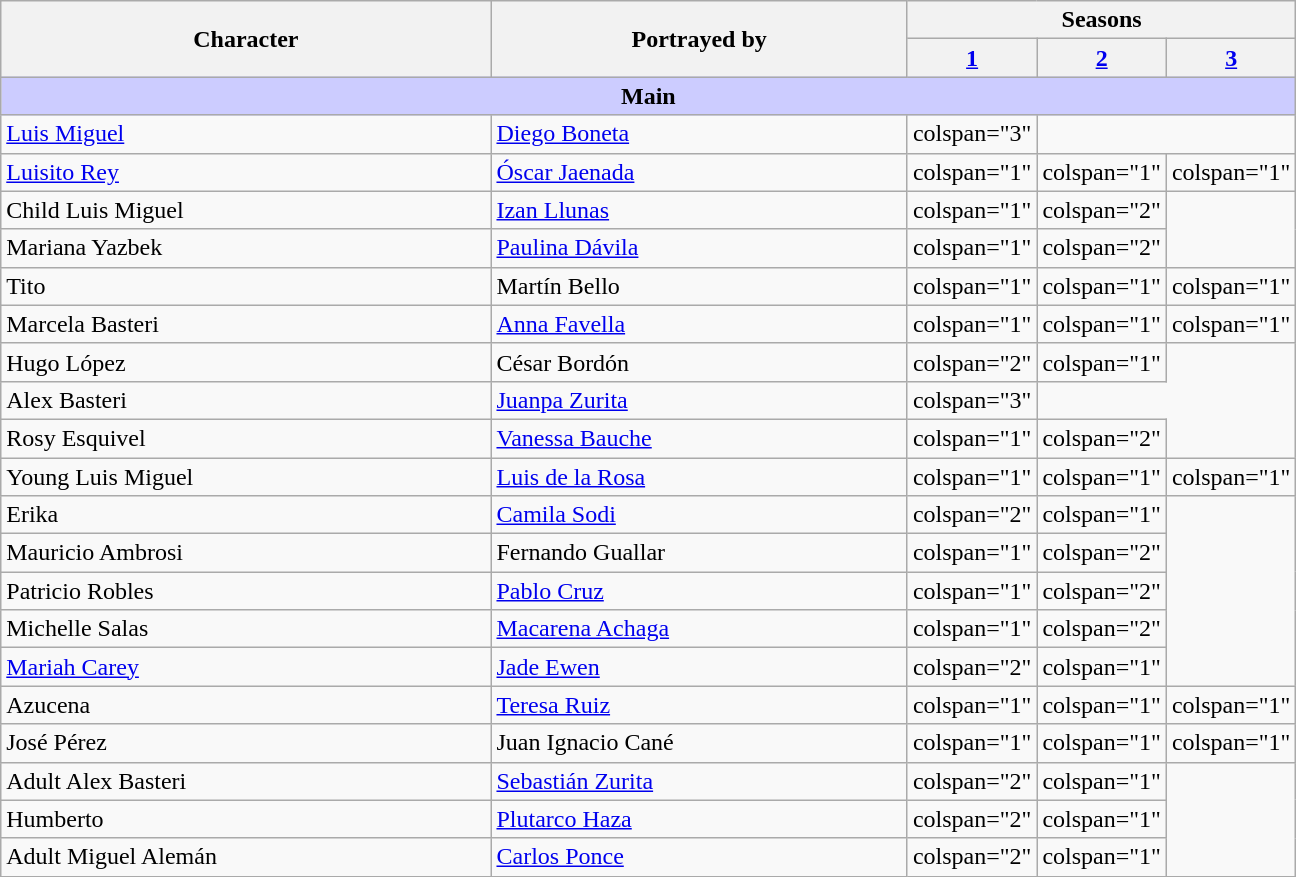<table class="wikitable">
<tr>
<th rowspan="2">Character</th>
<th rowspan="2">Portrayed by</th>
<th colspan="3">Seasons</th>
</tr>
<tr>
<th style="width:10%;"><a href='#'>1</a></th>
<th style="width:10%;"><a href='#'>2</a></th>
<th style="width:10%;"><a href='#'>3</a></th>
</tr>
<tr>
<th scope="row" colspan="8" style="background-color:#ccccff;">Main</th>
</tr>
<tr>
<td><a href='#'>Luis Miguel</a></td>
<td><a href='#'>Diego Boneta</a></td>
<td>colspan="3" </td>
</tr>
<tr>
<td><a href='#'>Luisito Rey</a></td>
<td><a href='#'>Óscar Jaenada</a></td>
<td>colspan="1" </td>
<td>colspan="1" </td>
<td>colspan="1" </td>
</tr>
<tr>
<td>Child Luis Miguel</td>
<td><a href='#'>Izan Llunas</a></td>
<td>colspan="1" </td>
<td>colspan="2" </td>
</tr>
<tr>
<td>Mariana Yazbek</td>
<td><a href='#'>Paulina Dávila</a></td>
<td>colspan="1" </td>
<td>colspan="2" </td>
</tr>
<tr>
<td>Tito</td>
<td>Martín Bello</td>
<td>colspan="1" </td>
<td>colspan="1" </td>
<td>colspan="1" </td>
</tr>
<tr>
<td>Marcela Basteri</td>
<td><a href='#'>Anna Favella</a></td>
<td>colspan="1" </td>
<td>colspan="1" </td>
<td>colspan="1" </td>
</tr>
<tr>
<td>Hugo López</td>
<td>César Bordón</td>
<td>colspan="2" </td>
<td>colspan="1" </td>
</tr>
<tr>
<td>Alex Basteri</td>
<td><a href='#'>Juanpa Zurita</a></td>
<td>colspan="3" </td>
</tr>
<tr>
<td>Rosy Esquivel</td>
<td><a href='#'>Vanessa Bauche</a></td>
<td>colspan="1" </td>
<td>colspan="2" </td>
</tr>
<tr>
<td>Young Luis Miguel</td>
<td><a href='#'>Luis de la Rosa</a></td>
<td>colspan="1" </td>
<td>colspan="1" </td>
<td>colspan="1" </td>
</tr>
<tr>
<td>Erika</td>
<td><a href='#'>Camila Sodi</a></td>
<td>colspan="2" </td>
<td>colspan="1" </td>
</tr>
<tr>
<td>Mauricio Ambrosi</td>
<td>Fernando Guallar</td>
<td>colspan="1" </td>
<td>colspan="2" </td>
</tr>
<tr>
<td>Patricio Robles</td>
<td><a href='#'>Pablo Cruz</a></td>
<td>colspan="1" </td>
<td>colspan="2" </td>
</tr>
<tr>
<td>Michelle Salas</td>
<td><a href='#'>Macarena Achaga</a></td>
<td>colspan="1" </td>
<td>colspan="2" </td>
</tr>
<tr>
<td><a href='#'>Mariah Carey</a></td>
<td><a href='#'>Jade Ewen</a></td>
<td>colspan="2" </td>
<td>colspan="1" </td>
</tr>
<tr>
<td>Azucena</td>
<td><a href='#'>Teresa Ruiz</a></td>
<td>colspan="1" </td>
<td>colspan="1" </td>
<td>colspan="1" </td>
</tr>
<tr>
<td>José Pérez</td>
<td>Juan Ignacio Cané</td>
<td>colspan="1" </td>
<td>colspan="1" </td>
<td>colspan="1" </td>
</tr>
<tr>
<td>Adult Alex Basteri</td>
<td><a href='#'>Sebastián Zurita</a></td>
<td>colspan="2" </td>
<td>colspan="1" </td>
</tr>
<tr>
<td>Humberto</td>
<td><a href='#'>Plutarco Haza</a></td>
<td>colspan="2" </td>
<td>colspan="1" </td>
</tr>
<tr>
<td>Adult Miguel Alemán</td>
<td><a href='#'>Carlos Ponce</a></td>
<td>colspan="2" </td>
<td>colspan="1" </td>
</tr>
</table>
